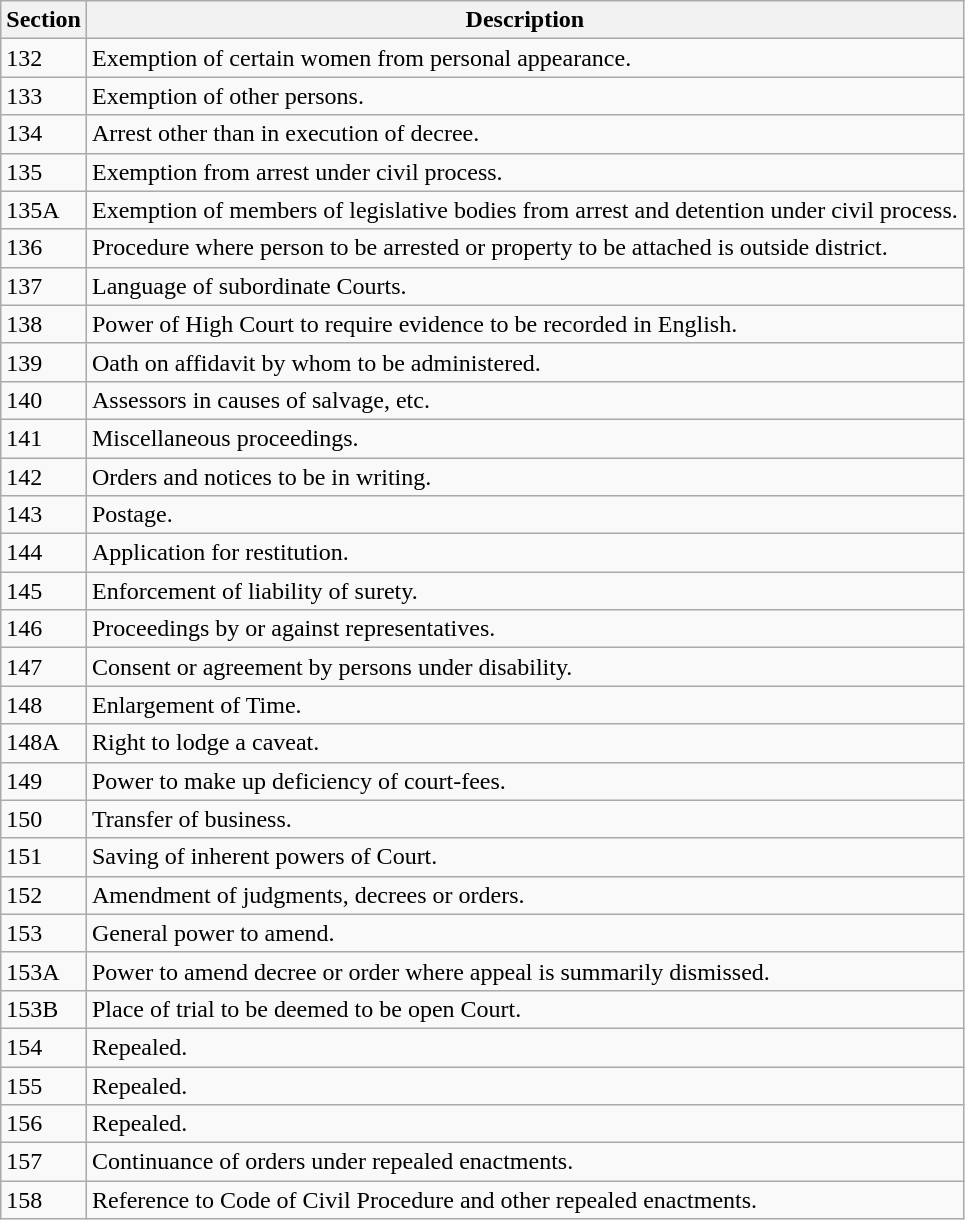<table class="wikitable">
<tr>
<th>Section</th>
<th>Description</th>
</tr>
<tr>
<td>132</td>
<td>Exemption of certain women from personal appearance.</td>
</tr>
<tr>
<td>133</td>
<td>Exemption of other persons.</td>
</tr>
<tr>
<td>134</td>
<td>Arrest other than in execution of decree.</td>
</tr>
<tr>
<td>135</td>
<td>Exemption from arrest under civil process.</td>
</tr>
<tr>
<td>135A</td>
<td>Exemption of members of legislative bodies from arrest and detention under civil process.</td>
</tr>
<tr>
<td>136</td>
<td>Procedure where person to be arrested or property to be attached is outside district.</td>
</tr>
<tr>
<td>137</td>
<td>Language of subordinate Courts.</td>
</tr>
<tr>
<td>138</td>
<td>Power of High Court to require evidence to be recorded in English.</td>
</tr>
<tr>
<td>139</td>
<td>Oath on affidavit by whom to be administered.</td>
</tr>
<tr>
<td>140</td>
<td>Assessors in causes of salvage, etc.</td>
</tr>
<tr>
<td>141</td>
<td>Miscellaneous proceedings.</td>
</tr>
<tr>
<td>142</td>
<td>Orders and notices to be in writing.</td>
</tr>
<tr>
<td>143</td>
<td>Postage.</td>
</tr>
<tr>
<td>144</td>
<td>Application for restitution.</td>
</tr>
<tr>
<td>145</td>
<td>Enforcement of liability of surety.</td>
</tr>
<tr>
<td>146</td>
<td>Proceedings by or against representatives.</td>
</tr>
<tr>
<td>147</td>
<td>Consent or agreement by persons under disability.</td>
</tr>
<tr>
<td>148</td>
<td>Enlargement of Time.</td>
</tr>
<tr>
<td>148A</td>
<td>Right to lodge a caveat.</td>
</tr>
<tr>
<td>149</td>
<td>Power to make up deficiency of court-fees.</td>
</tr>
<tr>
<td>150</td>
<td>Transfer of business.</td>
</tr>
<tr>
<td>151</td>
<td>Saving of inherent powers of Court.</td>
</tr>
<tr>
<td>152</td>
<td>Amendment of judgments, decrees or orders.</td>
</tr>
<tr>
<td>153</td>
<td>General power to amend.</td>
</tr>
<tr>
<td>153A</td>
<td>Power to amend decree or order where appeal is summarily dismissed.</td>
</tr>
<tr>
<td>153B</td>
<td>Place of trial to be deemed to be open Court.</td>
</tr>
<tr>
<td>154</td>
<td>Repealed.</td>
</tr>
<tr>
<td>155</td>
<td>Repealed.</td>
</tr>
<tr>
<td>156</td>
<td>Repealed.</td>
</tr>
<tr>
<td>157</td>
<td>Continuance of orders under repealed enactments.</td>
</tr>
<tr>
<td>158</td>
<td>Reference to Code of Civil Procedure and other repealed enactments.</td>
</tr>
</table>
